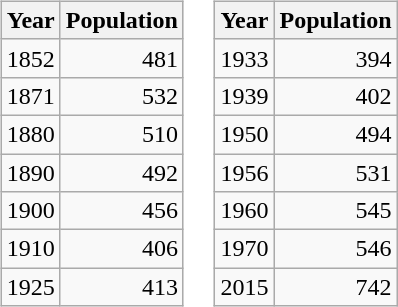<table>
<tr>
<td><br><table class="wikitable">
<tr>
<th>Year</th>
<th>Population</th>
</tr>
<tr align="right">
<td>1852</td>
<td>481</td>
</tr>
<tr align="right">
<td>1871</td>
<td>532</td>
</tr>
<tr align="right">
<td>1880</td>
<td>510</td>
</tr>
<tr align="right">
<td>1890</td>
<td>492</td>
</tr>
<tr align="right">
<td>1900</td>
<td>456</td>
</tr>
<tr align="right">
<td>1910</td>
<td>406</td>
</tr>
<tr align="right">
<td>1925</td>
<td>413</td>
</tr>
</table>
</td>
<td><br><table class="wikitable">
<tr>
<th>Year</th>
<th>Population</th>
</tr>
<tr align="right">
<td>1933</td>
<td>394</td>
</tr>
<tr align="right">
<td>1939</td>
<td>402</td>
</tr>
<tr align="right">
<td>1950</td>
<td>494</td>
</tr>
<tr align="right">
<td>1956</td>
<td>531</td>
</tr>
<tr align="right">
<td>1960</td>
<td>545</td>
</tr>
<tr align="right">
<td>1970</td>
<td>546</td>
</tr>
<tr align="right">
<td>2015</td>
<td>742</td>
</tr>
</table>
</td>
</tr>
</table>
